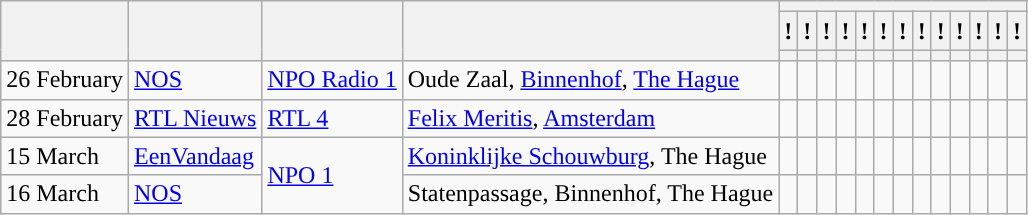<table class="wikitable">
<tr>
<th rowspan="3"></th>
<th rowspan="3"></th>
<th rowspan="3"></th>
<th rowspan="3"></th>
<th colspan="13">      </th>
</tr>
<tr>
<th>!</th>
<th>!</th>
<th>!</th>
<th>!</th>
<th>!</th>
<th>!</th>
<th>!</th>
<th>!</th>
<th>!</th>
<th>!</th>
<th>!</th>
<th>!</th>
<th>!</th>
</tr>
<tr>
<th style="background:"></th>
<th style="background:"></th>
<th style="background:"></th>
<th style="background:"></th>
<th style="background:"></th>
<th style="background:"></th>
<th style="background:"></th>
<th style="background:"></th>
<th style="background:"></th>
<th style="background:"></th>
<th style="background:"></th>
<th style="background:"></th>
<th style="background:"></th>
</tr>
<tr>
<td>26 February</td>
<td><a href='#'>NOS</a></td>
<td><a href='#'>NPO Radio 1</a></td>
<td>Oude Zaal, <a href='#'>Binnenhof</a>, <a href='#'>The Hague</a></td>
<td></td>
<td></td>
<td></td>
<td></td>
<td></td>
<td></td>
<td></td>
<td></td>
<td></td>
<td></td>
<td></td>
<td></td>
<td></td>
</tr>
<tr>
<td>28 February</td>
<td><a href='#'>RTL Nieuws</a></td>
<td><a href='#'>RTL 4</a></td>
<td><a href='#'>Felix Meritis</a>, <a href='#'>Amsterdam</a></td>
<td></td>
<td></td>
<td></td>
<td></td>
<td></td>
<td></td>
<td></td>
<td></td>
<td></td>
<td></td>
<td></td>
<td></td>
<td></td>
</tr>
<tr>
<td>15 March</td>
<td><a href='#'>EenVandaag</a></td>
<td rowspan="2"><a href='#'>NPO 1</a></td>
<td><a href='#'>Koninklijke Schouwburg</a>, The Hague</td>
<td></td>
<td></td>
<td></td>
<td></td>
<td></td>
<td></td>
<td></td>
<td></td>
<td></td>
<td></td>
<td></td>
<td></td>
<td></td>
</tr>
<tr>
<td>16 March</td>
<td><a href='#'>NOS</a></td>
<td>Statenpassage, Binnenhof, The Hague</td>
<td></td>
<td></td>
<td></td>
<td></td>
<td></td>
<td></td>
<td></td>
<td></td>
<td></td>
<td></td>
<td></td>
<td></td>
<td></td>
</tr>
</table>
